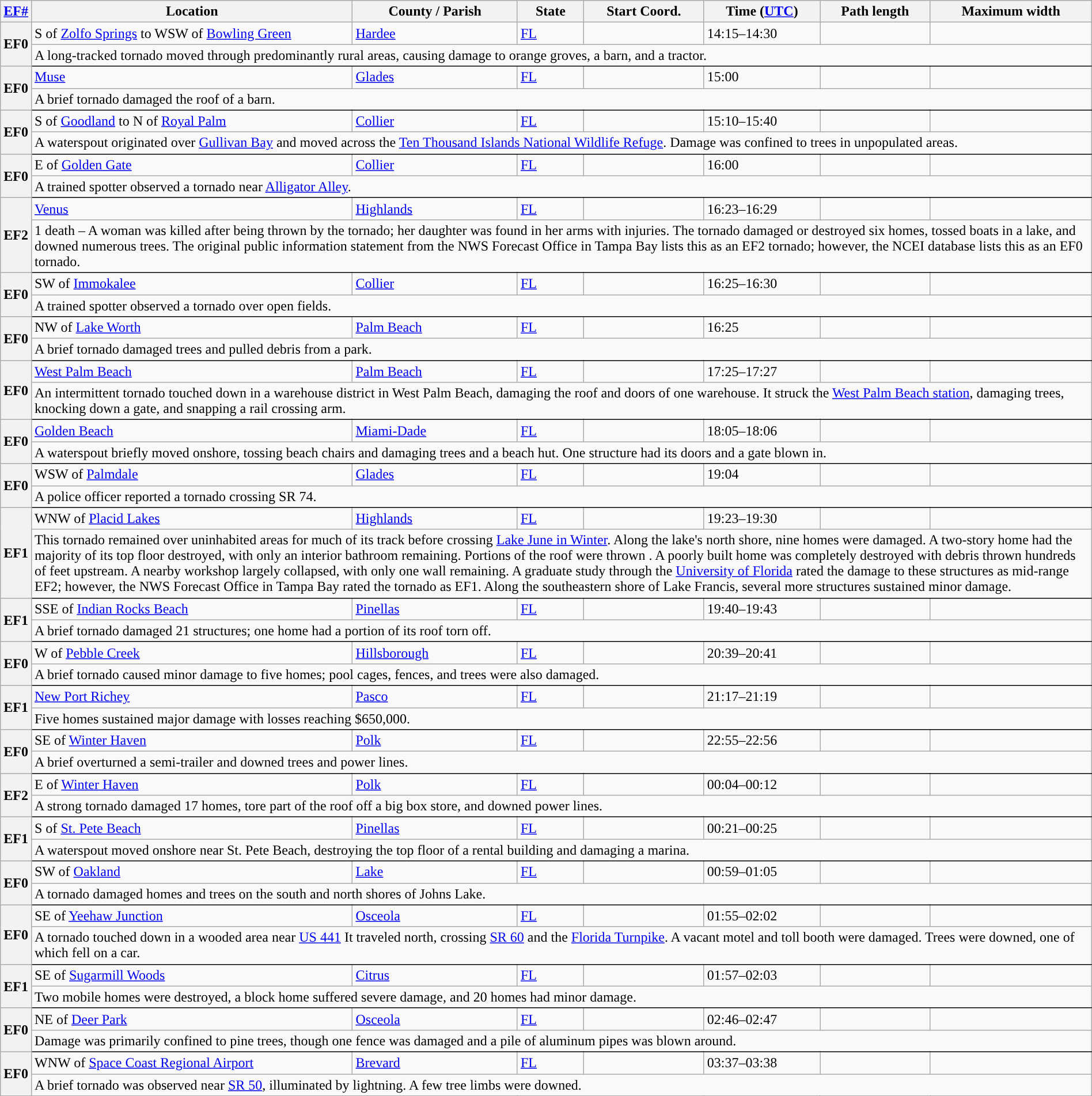<table class="wikitable sortable" style="width:100%;">
<tr>
<th scope="col" width="2%" align="center"><a href='#'>EF#</a></th>
<th scope="col" align="center" class="unsortable">Location</th>
<th scope="col" align="center" class="unsortable">County / Parish</th>
<th scope="col" align="center">State</th>
<th scope="col" align="center">Start Coord.</th>
<th scope="col" align="center">Time (<a href='#'>UTC</a>)</th>
<th scope="col" align="center">Path length</th>
<th scope="col" align="center">Maximum width</th>
</tr>
<tr>
<th scope="row" rowspan="2" style="background-color:#">EF0</th>
<td>S of <a href='#'>Zolfo Springs</a> to WSW of <a href='#'>Bowling Green</a></td>
<td><a href='#'>Hardee</a></td>
<td><a href='#'>FL</a></td>
<td></td>
<td>14:15–14:30</td>
<td></td>
<td></td>
</tr>
<tr class="expand-child">
<td colspan="8" style=" border-bottom: 1px solid black;">A long-tracked tornado moved through predominantly rural areas, causing damage to orange groves, a barn, and a tractor.</td>
</tr>
<tr>
<th scope="row" rowspan="2" style="background-color:#">EF0</th>
<td><a href='#'>Muse</a></td>
<td><a href='#'>Glades</a></td>
<td><a href='#'>FL</a></td>
<td></td>
<td>15:00</td>
<td></td>
<td></td>
</tr>
<tr class="expand-child">
<td colspan="8" style=" border-bottom: 1px solid black;">A brief tornado damaged the roof of a barn.</td>
</tr>
<tr>
<th scope="row" rowspan="2" style="background-color:#">EF0</th>
<td>S of <a href='#'>Goodland</a> to N of <a href='#'>Royal Palm</a></td>
<td><a href='#'>Collier</a></td>
<td><a href='#'>FL</a></td>
<td></td>
<td>15:10–15:40</td>
<td></td>
<td></td>
</tr>
<tr class="expand-child">
<td colspan="8" style=" border-bottom: 1px solid black;">A waterspout originated over <a href='#'>Gullivan Bay</a> and moved across the <a href='#'>Ten Thousand Islands National Wildlife Refuge</a>. Damage was confined to trees in unpopulated areas.</td>
</tr>
<tr>
<th scope="row" rowspan="2" style="background-color:#">EF0</th>
<td>E of <a href='#'>Golden Gate</a></td>
<td><a href='#'>Collier</a></td>
<td><a href='#'>FL</a></td>
<td></td>
<td>16:00</td>
<td></td>
<td></td>
</tr>
<tr class="expand-child">
<td colspan="8" style=" border-bottom: 1px solid black;">A trained spotter observed a tornado near <a href='#'>Alligator Alley</a>.</td>
</tr>
<tr>
<th scope="row" rowspan="2" style="background-color:#">EF2</th>
<td><a href='#'>Venus</a></td>
<td><a href='#'>Highlands</a></td>
<td><a href='#'>FL</a></td>
<td></td>
<td>16:23–16:29</td>
<td></td>
<td></td>
</tr>
<tr class="expand-child">
<td colspan="8" style=" border-bottom: 1px solid black;">1 death – A woman was killed after being thrown  by the tornado; her daughter was found in her arms with injuries. The tornado damaged or destroyed six homes, tossed boats in a lake, and downed numerous trees. The original public information statement from the NWS Forecast Office in Tampa Bay lists this as an EF2 tornado; however, the NCEI database lists this as an EF0 tornado.</td>
</tr>
<tr>
<th scope="row" rowspan="2" style="background-color:#">EF0</th>
<td>SW of <a href='#'>Immokalee</a></td>
<td><a href='#'>Collier</a></td>
<td><a href='#'>FL</a></td>
<td></td>
<td>16:25–16:30</td>
<td></td>
<td></td>
</tr>
<tr class="expand-child">
<td colspan="8" style=" border-bottom: 1px solid black;">A trained spotter observed a tornado over open fields.</td>
</tr>
<tr>
<th scope="row" rowspan="2" style="background-color:#">EF0</th>
<td>NW of <a href='#'>Lake Worth</a></td>
<td><a href='#'>Palm Beach</a></td>
<td><a href='#'>FL</a></td>
<td></td>
<td>16:25</td>
<td></td>
<td></td>
</tr>
<tr class="expand-child">
<td colspan="8" style=" border-bottom: 1px solid black;">A brief tornado damaged trees and pulled debris from a park.</td>
</tr>
<tr>
<th scope="row" rowspan="2" style="background-color:#">EF0</th>
<td><a href='#'>West Palm Beach</a></td>
<td><a href='#'>Palm Beach</a></td>
<td><a href='#'>FL</a></td>
<td></td>
<td>17:25–17:27</td>
<td></td>
<td></td>
</tr>
<tr class="expand-child">
<td colspan="8" style=" border-bottom: 1px solid black;">An intermittent tornado touched down in a warehouse district in West Palm Beach, damaging the roof and doors of one warehouse. It struck the <a href='#'>West Palm Beach station</a>, damaging trees, knocking down a gate, and snapping a rail crossing arm.</td>
</tr>
<tr>
<th scope="row" rowspan="2" style="background-color:#">EF0</th>
<td><a href='#'>Golden Beach</a></td>
<td><a href='#'>Miami-Dade</a></td>
<td><a href='#'>FL</a></td>
<td></td>
<td>18:05–18:06</td>
<td></td>
<td></td>
</tr>
<tr class="expand-child">
<td colspan="8" style=" border-bottom: 1px solid black;">A waterspout briefly moved onshore, tossing beach chairs and damaging trees and a beach hut. One structure had its doors and a gate blown in.</td>
</tr>
<tr>
<th scope="row" rowspan="2" style="background-color:#">EF0</th>
<td>WSW of <a href='#'>Palmdale</a></td>
<td><a href='#'>Glades</a></td>
<td><a href='#'>FL</a></td>
<td></td>
<td>19:04</td>
<td></td>
<td></td>
</tr>
<tr class="expand-child">
<td colspan="8" style=" border-bottom: 1px solid black;">A police officer reported a tornado crossing SR 74.</td>
</tr>
<tr>
<th scope="row" rowspan="2" style="background-color:#">EF1</th>
<td>WNW of <a href='#'>Placid Lakes</a></td>
<td><a href='#'>Highlands</a></td>
<td><a href='#'>FL</a></td>
<td></td>
<td>19:23–19:30</td>
<td></td>
<td></td>
</tr>
<tr class="expand-child">
<td colspan="8" style=" border-bottom: 1px solid black;">This tornado remained over uninhabited areas for much of its track before crossing <a href='#'>Lake June in Winter</a>. Along the lake's north shore, nine homes were damaged. A two-story home had the majority of its top floor destroyed, with only an interior bathroom remaining. Portions of the roof were thrown . A poorly built home was completely destroyed with debris thrown hundreds of feet upstream. A nearby workshop largely collapsed, with only one wall remaining. A graduate study through the <a href='#'>University of Florida</a> rated the damage to these structures as mid-range EF2; however, the NWS Forecast Office in Tampa Bay rated the tornado as EF1. Along the southeastern shore of Lake Francis, several more structures sustained minor damage.</td>
</tr>
<tr>
<th scope="row" rowspan="2" style="background-color:#">EF1</th>
<td>SSE of <a href='#'>Indian Rocks Beach</a></td>
<td><a href='#'>Pinellas</a></td>
<td><a href='#'>FL</a></td>
<td></td>
<td>19:40–19:43</td>
<td></td>
<td></td>
</tr>
<tr class="expand-child">
<td colspan="8" style=" border-bottom: 1px solid black;">A brief tornado damaged 21 structures; one home had a portion of its roof torn off.</td>
</tr>
<tr>
<th scope="row" rowspan="2" style="background-color:#">EF0</th>
<td>W of <a href='#'>Pebble Creek</a></td>
<td><a href='#'>Hillsborough</a></td>
<td><a href='#'>FL</a></td>
<td></td>
<td>20:39–20:41</td>
<td></td>
<td></td>
</tr>
<tr class="expand-child">
<td colspan="8" style=" border-bottom: 1px solid black;">A brief tornado caused minor damage to five homes; pool cages, fences, and trees were also damaged.</td>
</tr>
<tr>
<th scope="row" rowspan="2" style="background-color:#">EF1</th>
<td><a href='#'>New Port Richey</a></td>
<td><a href='#'>Pasco</a></td>
<td><a href='#'>FL</a></td>
<td></td>
<td>21:17–21:19</td>
<td></td>
<td></td>
</tr>
<tr class="expand-child">
<td colspan="8" style=" border-bottom: 1px solid black;">Five homes sustained major damage with losses reaching $650,000.</td>
</tr>
<tr>
<th scope="row" rowspan="2" style="background-color:#">EF0</th>
<td>SE of <a href='#'>Winter Haven</a></td>
<td><a href='#'>Polk</a></td>
<td><a href='#'>FL</a></td>
<td></td>
<td>22:55–22:56</td>
<td></td>
<td></td>
</tr>
<tr class="expand-child">
<td colspan="8" style=" border-bottom: 1px solid black;">A brief overturned a semi-trailer and downed trees and power lines.</td>
</tr>
<tr>
<th scope="row" rowspan="2" style="background-color:#">EF2</th>
<td>E of <a href='#'>Winter Haven</a></td>
<td><a href='#'>Polk</a></td>
<td><a href='#'>FL</a></td>
<td></td>
<td>00:04–00:12</td>
<td></td>
<td></td>
</tr>
<tr class="expand-child">
<td colspan="8" style=" border-bottom: 1px solid black;">A strong tornado damaged 17 homes, tore part of the roof off a big box store, and downed power lines.</td>
</tr>
<tr>
<th scope="row" rowspan="2" style="background-color:#">EF1</th>
<td>S of <a href='#'>St. Pete Beach</a></td>
<td><a href='#'>Pinellas</a></td>
<td><a href='#'>FL</a></td>
<td></td>
<td>00:21–00:25</td>
<td></td>
<td></td>
</tr>
<tr class="expand-child">
<td colspan="8" style=" border-bottom: 1px solid black;">A waterspout moved onshore near St. Pete Beach, destroying the top floor of a rental building and damaging a marina.</td>
</tr>
<tr>
<th scope="row" rowspan="2" style="background-color:#">EF0</th>
<td>SW of <a href='#'>Oakland</a></td>
<td><a href='#'>Lake</a></td>
<td><a href='#'>FL</a></td>
<td></td>
<td>00:59–01:05</td>
<td></td>
<td></td>
</tr>
<tr class="expand-child">
<td colspan="8" style=" border-bottom: 1px solid black;">A tornado damaged homes and trees on the south and north shores of Johns Lake.</td>
</tr>
<tr>
<th scope="row" rowspan="2" style="background-color:#">EF0</th>
<td>SE of <a href='#'>Yeehaw Junction</a></td>
<td><a href='#'>Osceola</a></td>
<td><a href='#'>FL</a></td>
<td></td>
<td>01:55–02:02</td>
<td></td>
<td></td>
</tr>
<tr class="expand-child">
<td colspan="8" style=" border-bottom: 1px solid black;">A tornado touched down in a wooded area near <a href='#'>US 441</a> It traveled north, crossing <a href='#'>SR 60</a> and the <a href='#'>Florida Turnpike</a>. A vacant motel and toll booth were damaged. Trees were downed, one of which fell on a car.</td>
</tr>
<tr>
<th scope="row" rowspan="2" style="background-color:#">EF1</th>
<td>SE of <a href='#'>Sugarmill Woods</a></td>
<td><a href='#'>Citrus</a></td>
<td><a href='#'>FL</a></td>
<td></td>
<td>01:57–02:03</td>
<td></td>
<td></td>
</tr>
<tr class="expand-child">
<td colspan="8" style=" border-bottom: 1px solid black;">Two mobile homes were destroyed, a block home suffered severe damage, and 20 homes had minor damage.</td>
</tr>
<tr>
<th scope="row" rowspan="2" style="background-color:#">EF0</th>
<td>NE of <a href='#'>Deer Park</a></td>
<td><a href='#'>Osceola</a></td>
<td><a href='#'>FL</a></td>
<td></td>
<td>02:46–02:47</td>
<td></td>
<td></td>
</tr>
<tr class="expand-child">
<td colspan="8" style=" border-bottom: 1px solid black;">Damage was primarily confined to pine trees, though one fence was damaged and a pile of aluminum pipes was blown around.</td>
</tr>
<tr>
<th scope="row" rowspan="2" style="background-color:#">EF0</th>
<td>WNW of <a href='#'>Space Coast Regional Airport</a></td>
<td><a href='#'>Brevard</a></td>
<td><a href='#'>FL</a></td>
<td></td>
<td>03:37–03:38</td>
<td></td>
<td></td>
</tr>
<tr class="expand-child">
<td colspan="8" style=" border-bottom: 1px solid black;">A brief tornado was observed near <a href='#'>SR 50</a>, illuminated by lightning. A few tree limbs were downed.</td>
</tr>
<tr>
</tr>
</table>
